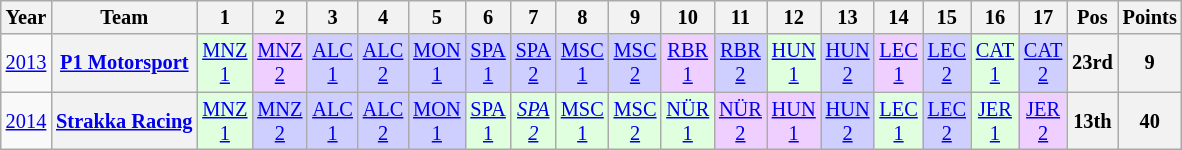<table class="wikitable" style="text-align:center; font-size:85%">
<tr>
<th>Year</th>
<th>Team</th>
<th>1</th>
<th>2</th>
<th>3</th>
<th>4</th>
<th>5</th>
<th>6</th>
<th>7</th>
<th>8</th>
<th>9</th>
<th>10</th>
<th>11</th>
<th>12</th>
<th>13</th>
<th>14</th>
<th>15</th>
<th>16</th>
<th>17</th>
<th>Pos</th>
<th>Points</th>
</tr>
<tr>
<td><a href='#'>2013</a></td>
<th nowrap><a href='#'>P1 Motorsport</a></th>
<td style="background:#DFFFDF;"><a href='#'>MNZ<br>1</a><br></td>
<td style="background:#EFCFFF;"><a href='#'>MNZ<br>2</a><br></td>
<td style="background:#CFCFFF;"><a href='#'>ALC<br>1</a><br></td>
<td style="background:#CFCFFF;"><a href='#'>ALC<br>2</a><br></td>
<td style="background:#CFCFFF;"><a href='#'>MON<br>1</a><br></td>
<td style="background:#CFCFFF;"><a href='#'>SPA<br>1</a><br></td>
<td style="background:#CFCFFF;"><a href='#'>SPA<br>2</a><br></td>
<td style="background:#CFCFFF;"><a href='#'>MSC<br>1</a><br></td>
<td style="background:#CFCFFF;"><a href='#'>MSC<br>2</a><br></td>
<td style="background:#EFCFFF;"><a href='#'>RBR<br>1</a><br></td>
<td style="background:#CFCFFF;"><a href='#'>RBR<br>2</a><br></td>
<td style="background:#DFFFDF;"><a href='#'>HUN<br>1</a><br></td>
<td style="background:#CFCFFF;"><a href='#'>HUN<br>2</a><br></td>
<td style="background:#EFCFFF;"><a href='#'>LEC<br>1</a><br></td>
<td style="background:#CFCFFF;"><a href='#'>LEC<br>2</a><br></td>
<td style="background:#DFFFDF;"><a href='#'>CAT<br>1</a><br></td>
<td style="background:#CFCFFF;"><a href='#'>CAT<br>2</a><br></td>
<th>23rd</th>
<th>9</th>
</tr>
<tr>
<td><a href='#'>2014</a></td>
<th nowrap><a href='#'>Strakka Racing</a></th>
<td style="background:#DFFFDF;"><a href='#'>MNZ<br>1</a><br></td>
<td style="background:#CFCFFF;"><a href='#'>MNZ<br>2</a><br></td>
<td style="background:#CFCFFF;"><a href='#'>ALC<br>1</a><br></td>
<td style="background:#CFCFFF;"><a href='#'>ALC<br>2</a><br></td>
<td style="background:#CFCFFF;"><a href='#'>MON<br>1</a><br></td>
<td style="background:#DFFFDF;"><a href='#'>SPA<br>1</a><br></td>
<td style="background:#DFFFDF;"><em><a href='#'>SPA<br>2</a></em><br></td>
<td style="background:#DFFFDF;"><a href='#'>MSC<br>1</a><br></td>
<td style="background:#DFFFDF;"><a href='#'>MSC<br>2</a><br></td>
<td style="background:#DFFFDF;"><a href='#'>NÜR<br>1</a><br></td>
<td style="background:#EFCFFF;"><a href='#'>NÜR<br>2</a><br></td>
<td style="background:#EFCFFF;"><a href='#'>HUN<br>1</a><br></td>
<td style="background:#CFCFFF;"><a href='#'>HUN<br>2</a><br></td>
<td style="background:#DFFFDF;"><a href='#'>LEC<br>1</a><br></td>
<td style="background:#CFCFFF;"><a href='#'>LEC<br>2</a><br></td>
<td style="background:#DFFFDF;"><a href='#'>JER<br>1</a><br></td>
<td style="background:#EFCFFF;"><a href='#'>JER<br>2</a><br></td>
<th>13th</th>
<th>40</th>
</tr>
</table>
